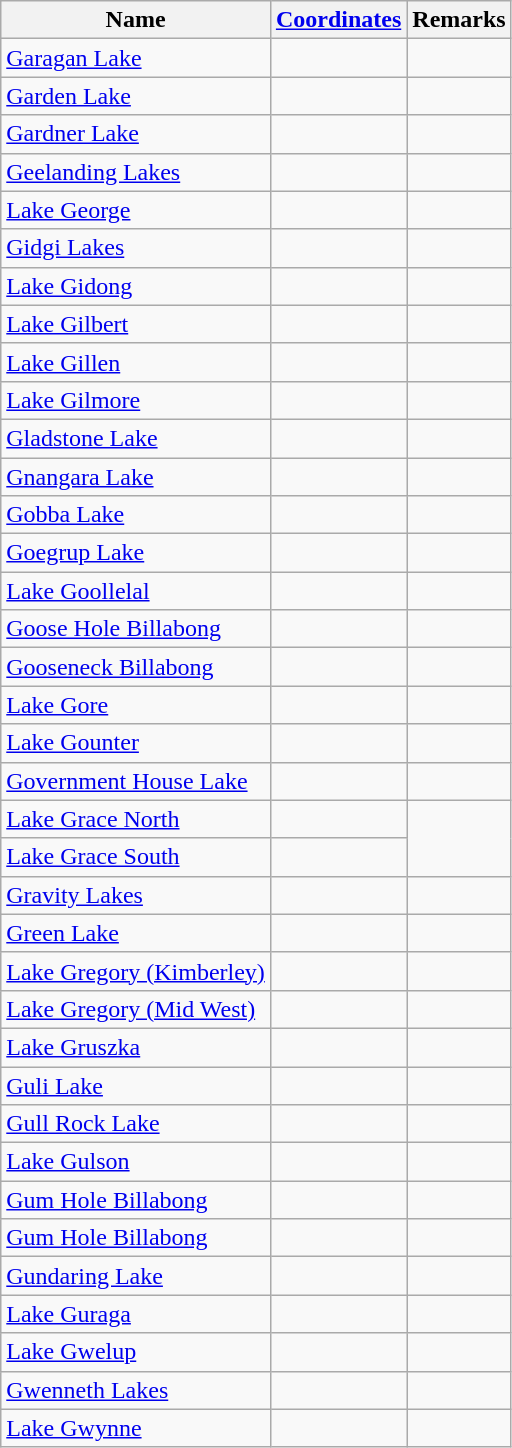<table class="wikitable">
<tr>
<th>Name</th>
<th><a href='#'>Coordinates</a></th>
<th>Remarks</th>
</tr>
<tr>
<td><a href='#'>Garagan Lake</a></td>
<td></td>
<td></td>
</tr>
<tr>
<td><a href='#'>Garden Lake</a></td>
<td></td>
<td></td>
</tr>
<tr>
<td><a href='#'>Gardner Lake</a></td>
<td></td>
<td></td>
</tr>
<tr>
<td><a href='#'>Geelanding Lakes</a></td>
<td></td>
<td></td>
</tr>
<tr>
<td><a href='#'>Lake George</a></td>
<td></td>
<td></td>
</tr>
<tr>
<td><a href='#'>Gidgi Lakes</a></td>
<td></td>
<td></td>
</tr>
<tr>
<td><a href='#'>Lake Gidong</a></td>
<td></td>
<td></td>
</tr>
<tr>
<td><a href='#'>Lake Gilbert</a></td>
<td></td>
<td></td>
</tr>
<tr>
<td><a href='#'>Lake Gillen</a></td>
<td></td>
<td></td>
</tr>
<tr>
<td><a href='#'>Lake Gilmore</a></td>
<td></td>
<td></td>
</tr>
<tr>
<td><a href='#'>Gladstone Lake</a></td>
<td></td>
<td></td>
</tr>
<tr>
<td><a href='#'>Gnangara Lake</a></td>
<td></td>
<td></td>
</tr>
<tr>
<td><a href='#'>Gobba Lake</a></td>
<td></td>
<td></td>
</tr>
<tr>
<td><a href='#'>Goegrup Lake</a></td>
<td></td>
<td></td>
</tr>
<tr>
<td><a href='#'>Lake Goollelal</a></td>
<td></td>
<td></td>
</tr>
<tr>
<td><a href='#'>Goose Hole Billabong</a></td>
<td></td>
<td></td>
</tr>
<tr>
<td><a href='#'>Gooseneck Billabong</a></td>
<td></td>
<td></td>
</tr>
<tr>
<td><a href='#'>Lake Gore</a></td>
<td></td>
<td></td>
</tr>
<tr>
<td><a href='#'>Lake Gounter</a></td>
<td></td>
<td></td>
</tr>
<tr>
<td><a href='#'>Government House Lake</a></td>
<td></td>
<td></td>
</tr>
<tr>
<td><a href='#'>Lake Grace North</a></td>
<td></td>
<td rowspan=2></td>
</tr>
<tr>
<td><a href='#'>Lake Grace South</a></td>
<td></td>
</tr>
<tr>
<td><a href='#'>Gravity Lakes</a></td>
<td></td>
<td></td>
</tr>
<tr>
<td><a href='#'>Green Lake</a></td>
<td></td>
<td></td>
</tr>
<tr>
<td><a href='#'>Lake Gregory (Kimberley)</a></td>
<td></td>
<td></td>
</tr>
<tr>
<td><a href='#'>Lake Gregory (Mid West)</a></td>
<td></td>
<td></td>
</tr>
<tr>
<td><a href='#'>Lake Gruszka</a></td>
<td></td>
<td></td>
</tr>
<tr>
<td><a href='#'>Guli Lake</a></td>
<td></td>
<td></td>
</tr>
<tr>
<td><a href='#'>Gull Rock Lake</a></td>
<td></td>
<td></td>
</tr>
<tr>
<td><a href='#'>Lake Gulson</a></td>
<td></td>
<td></td>
</tr>
<tr>
<td><a href='#'>Gum Hole Billabong</a></td>
<td></td>
<td></td>
</tr>
<tr>
<td><a href='#'>Gum Hole Billabong</a></td>
<td></td>
<td></td>
</tr>
<tr>
<td><a href='#'>Gundaring Lake</a></td>
<td></td>
<td></td>
</tr>
<tr>
<td><a href='#'>Lake Guraga</a></td>
<td></td>
<td></td>
</tr>
<tr>
<td><a href='#'>Lake Gwelup</a></td>
<td></td>
<td></td>
</tr>
<tr>
<td><a href='#'>Gwenneth Lakes</a></td>
<td></td>
<td></td>
</tr>
<tr>
<td><a href='#'>Lake Gwynne</a></td>
<td></td>
<td></td>
</tr>
</table>
